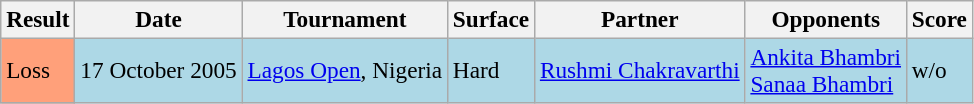<table class="sortable wikitable" style="font-size:97%">
<tr>
<th>Result</th>
<th>Date</th>
<th>Tournament</th>
<th>Surface</th>
<th>Partner</th>
<th>Opponents</th>
<th>Score</th>
</tr>
<tr style="background:lightblue;">
<td bgcolor="FFA07A">Loss</td>
<td>17 October 2005</td>
<td><a href='#'>Lagos Open</a>, Nigeria</td>
<td>Hard</td>
<td> <a href='#'>Rushmi Chakravarthi</a></td>
<td> <a href='#'>Ankita Bhambri</a> <br>  <a href='#'>Sanaa Bhambri</a></td>
<td>w/o</td>
</tr>
</table>
